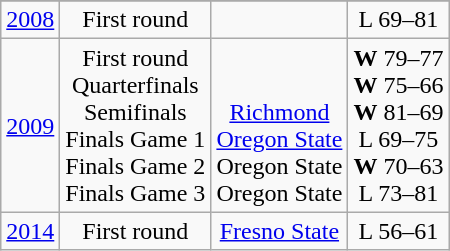<table class="wikitable">
<tr>
</tr>
<tr style="text-align:center;">
<td><a href='#'>2008</a></td>
<td>First round</td>
<td></td>
<td>L 69–81</td>
</tr>
<tr style="text-align:center;">
<td><a href='#'>2009</a></td>
<td>First round<br>Quarterfinals<br>Semifinals<br>Finals Game 1<br>Finals Game 2<br>Finals Game 3</td>
<td><br><br><a href='#'>Richmond</a><br><a href='#'>Oregon State</a><br>Oregon State<br>Oregon State</td>
<td><strong>W</strong> 79–77<br><strong>W</strong> 75–66<br><strong>W</strong> 81–69<br>L 69–75<br><strong>W</strong> 70–63<br>L 73–81</td>
</tr>
<tr style="text-align:center;">
<td><a href='#'>2014</a></td>
<td>First round</td>
<td><a href='#'>Fresno State</a></td>
<td>L 56–61</td>
</tr>
</table>
